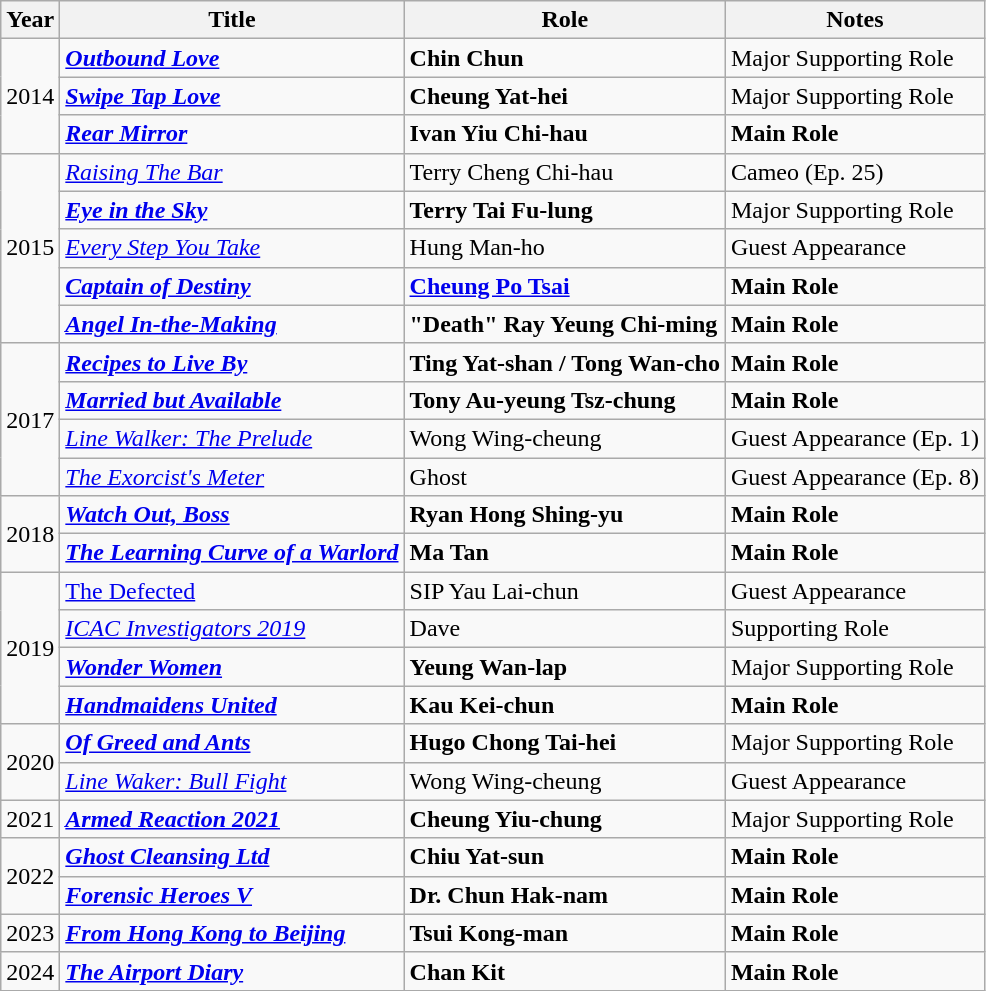<table class="wikitable plainrowheaders sortable">
<tr>
<th scope="col">Year</th>
<th scope="col">Title</th>
<th scope="col">Role</th>
<th scope="col" class="unsortable">Notes</th>
</tr>
<tr>
<td rowspan=3>2014</td>
<td><strong><em><a href='#'>Outbound Love</a></em></strong></td>
<td><strong> Chin Chun </strong></td>
<td>Major Supporting Role</td>
</tr>
<tr>
<td><strong><em><a href='#'>Swipe Tap Love</a></em></strong></td>
<td><strong> Cheung Yat-hei </strong></td>
<td>Major Supporting Role</td>
</tr>
<tr>
<td><strong><em><a href='#'>Rear Mirror</a></em></strong></td>
<td><strong> Ivan Yiu Chi-hau </strong></td>
<td><strong> Main Role </strong></td>
</tr>
<tr>
<td rowspan="5">2015</td>
<td><em><a href='#'>Raising The Bar</a></em></td>
<td>Terry Cheng Chi-hau</td>
<td>Cameo (Ep. 25)</td>
</tr>
<tr>
<td><strong><em><a href='#'>Eye in the Sky</a></em></strong></td>
<td><strong> Terry Tai Fu-lung </strong></td>
<td>Major Supporting Role</td>
</tr>
<tr>
<td><em><a href='#'>Every Step You Take</a></em></td>
<td>Hung Man-ho</td>
<td>Guest Appearance</td>
</tr>
<tr>
<td><strong><em><a href='#'>Captain of Destiny</a></em></strong></td>
<td><strong><a href='#'>Cheung Po Tsai</a></strong></td>
<td><strong> Main Role </strong></td>
</tr>
<tr>
<td><strong><em><a href='#'>Angel In-the-Making</a></em></strong></td>
<td><strong> "Death" Ray Yeung Chi-ming </strong></td>
<td><strong> Main Role </strong></td>
</tr>
<tr>
<td rowspan="4">2017</td>
<td><strong><em><a href='#'>Recipes to Live By</a></em></strong></td>
<td><strong> Ting Yat-shan / Tong Wan-cho</strong></td>
<td><strong> Main Role </strong></td>
</tr>
<tr>
<td><strong><em><a href='#'>Married but Available</a></em></strong></td>
<td><strong> Tony Au-yeung Tsz-chung </strong></td>
<td><strong> Main Role </strong></td>
</tr>
<tr>
<td><em><a href='#'>Line Walker: The Prelude</a></em></td>
<td>Wong Wing-cheung</td>
<td>Guest Appearance (Ep. 1)</td>
</tr>
<tr>
<td><em><a href='#'>The Exorcist's Meter</a></em></td>
<td>Ghost</td>
<td>Guest Appearance (Ep. 8)</td>
</tr>
<tr>
<td rowspan="2">2018</td>
<td><strong><em><a href='#'>Watch Out, Boss</a></em></strong></td>
<td><strong> Ryan Hong Shing-yu </strong></td>
<td><strong> Main Role </strong></td>
</tr>
<tr>
<td><strong><em><a href='#'>The Learning Curve of a Warlord</a></em></strong></td>
<td><strong> Ma Tan </strong></td>
<td><strong> Main Role </strong></td>
</tr>
<tr>
<td rowspan="4">2019</td>
<td><a href='#'>The Defected</a></td>
<td>SIP Yau Lai-chun</td>
<td>Guest Appearance</td>
</tr>
<tr>
<td><em><a href='#'>ICAC Investigators 2019</a> </em></td>
<td>Dave</td>
<td>Supporting Role</td>
</tr>
<tr>
<td><strong><em><a href='#'>Wonder Women</a> </em></strong></td>
<td><strong> Yeung Wan-lap </strong></td>
<td>Major Supporting Role</td>
</tr>
<tr>
<td><strong><em><a href='#'>Handmaidens United</a> </em></strong></td>
<td><strong> Kau Kei-chun </strong></td>
<td><strong> Main Role </strong></td>
</tr>
<tr>
<td rowspan="2">2020</td>
<td><strong><em><a href='#'>Of Greed and Ants</a></em></strong></td>
<td><strong> Hugo Chong Tai-hei </strong></td>
<td>Major Supporting Role</td>
</tr>
<tr>
<td><em><a href='#'>Line Waker: Bull Fight</a></em></td>
<td>Wong Wing-cheung</td>
<td>Guest Appearance</td>
</tr>
<tr>
<td>2021</td>
<td><strong><em><a href='#'>Armed Reaction 2021</a> </em></strong></td>
<td><strong> Cheung Yiu-chung </strong></td>
<td>Major Supporting Role</td>
</tr>
<tr>
<td rowspan="2">2022</td>
<td><strong><em><a href='#'>Ghost Cleansing Ltd</a></em></strong></td>
<td><strong> Chiu Yat-sun </strong></td>
<td><strong> Main Role </strong></td>
</tr>
<tr>
<td><strong><em><a href='#'>Forensic Heroes V</a></em></strong></td>
<td><strong> Dr. Chun Hak-nam</strong></td>
<td><strong> Main Role</strong></td>
</tr>
<tr>
<td>2023</td>
<td><strong><em><a href='#'>From Hong Kong to Beijing</a></em></strong></td>
<td><strong> Tsui Kong-man </strong></td>
<td><strong> Main Role</strong></td>
</tr>
<tr>
<td>2024</td>
<td><strong><em><a href='#'>The Airport Diary</a></em></strong></td>
<td><strong> Chan Kit </strong></td>
<td><strong> Main Role</strong></td>
</tr>
</table>
